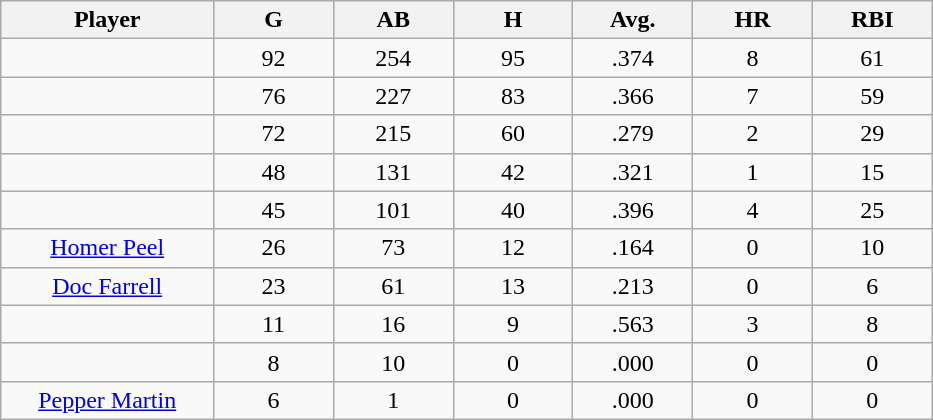<table class="wikitable sortable">
<tr>
<th bgcolor="#DDDDFF" width="16%">Player</th>
<th bgcolor="#DDDDFF" width="9%">G</th>
<th bgcolor="#DDDDFF" width="9%">AB</th>
<th bgcolor="#DDDDFF" width="9%">H</th>
<th bgcolor="#DDDDFF" width="9%">Avg.</th>
<th bgcolor="#DDDDFF" width="9%">HR</th>
<th bgcolor="#DDDDFF" width="9%">RBI</th>
</tr>
<tr align="center">
<td></td>
<td>92</td>
<td>254</td>
<td>95</td>
<td>.374</td>
<td>8</td>
<td>61</td>
</tr>
<tr align="center">
<td></td>
<td>76</td>
<td>227</td>
<td>83</td>
<td>.366</td>
<td>7</td>
<td>59</td>
</tr>
<tr align="center">
<td></td>
<td>72</td>
<td>215</td>
<td>60</td>
<td>.279</td>
<td>2</td>
<td>29</td>
</tr>
<tr align="center">
<td></td>
<td>48</td>
<td>131</td>
<td>42</td>
<td>.321</td>
<td>1</td>
<td>15</td>
</tr>
<tr align="center">
<td></td>
<td>45</td>
<td>101</td>
<td>40</td>
<td>.396</td>
<td>4</td>
<td>25</td>
</tr>
<tr align="center">
<td><a href='#'>Homer Peel</a></td>
<td>26</td>
<td>73</td>
<td>12</td>
<td>.164</td>
<td>0</td>
<td>10</td>
</tr>
<tr align=center>
<td><a href='#'>Doc Farrell</a></td>
<td>23</td>
<td>61</td>
<td>13</td>
<td>.213</td>
<td>0</td>
<td>6</td>
</tr>
<tr align=center>
<td></td>
<td>11</td>
<td>16</td>
<td>9</td>
<td>.563</td>
<td>3</td>
<td>8</td>
</tr>
<tr align="center">
<td></td>
<td>8</td>
<td>10</td>
<td>0</td>
<td>.000</td>
<td>0</td>
<td>0</td>
</tr>
<tr align="center">
<td><a href='#'>Pepper Martin</a></td>
<td>6</td>
<td>1</td>
<td>0</td>
<td>.000</td>
<td>0</td>
<td>0</td>
</tr>
</table>
